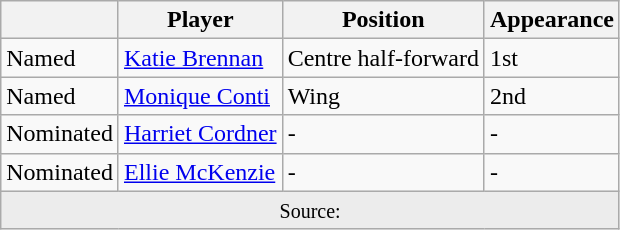<table class="wikitable">
<tr>
<th></th>
<th>Player</th>
<th>Position</th>
<th>Appearance</th>
</tr>
<tr>
<td>Named</td>
<td><a href='#'>Katie Brennan</a></td>
<td>Centre half-forward</td>
<td>1st</td>
</tr>
<tr>
<td>Named</td>
<td><a href='#'>Monique Conti</a></td>
<td>Wing</td>
<td>2nd</td>
</tr>
<tr>
<td>Nominated</td>
<td><a href='#'>Harriet Cordner</a></td>
<td>-</td>
<td>-</td>
</tr>
<tr>
<td>Nominated</td>
<td><a href='#'>Ellie McKenzie</a></td>
<td>-</td>
<td>-</td>
</tr>
<tr>
<td colspan="4" style="text-align: center; background: #ececec;"><small>Source:</small></td>
</tr>
</table>
